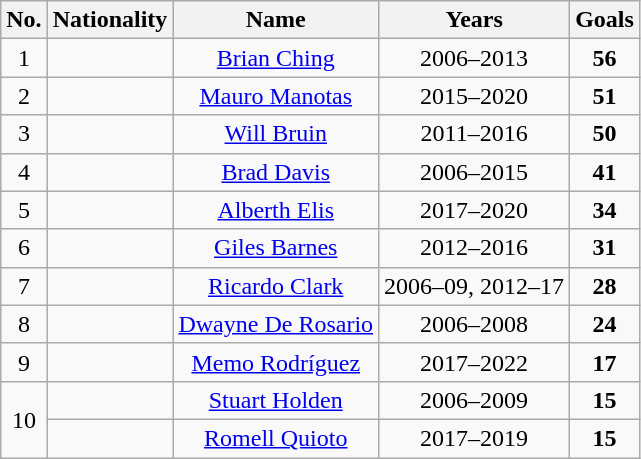<table class="wikitable sortable" style=text-align:center;>
<tr>
<th>No.</th>
<th>Nationality</th>
<th>Name</th>
<th>Years</th>
<th>Goals</th>
</tr>
<tr>
<td>1</td>
<td align=left></td>
<td><a href='#'>Brian Ching</a></td>
<td>2006–2013</td>
<td><strong>56</strong></td>
</tr>
<tr>
<td>2</td>
<td align="left"></td>
<td><a href='#'>Mauro Manotas</a></td>
<td>2015–2020</td>
<td><strong>51</strong></td>
</tr>
<tr>
<td>3</td>
<td align="left"></td>
<td><a href='#'>Will Bruin</a></td>
<td>2011–2016</td>
<td><strong>50</strong></td>
</tr>
<tr>
<td>4</td>
<td align="left"></td>
<td><a href='#'>Brad Davis</a></td>
<td>2006–2015</td>
<td><strong>41</strong></td>
</tr>
<tr>
<td>5</td>
<td align="left"></td>
<td><a href='#'>Alberth Elis</a></td>
<td>2017–2020</td>
<td><strong>34</strong></td>
</tr>
<tr>
<td>6</td>
<td align="left"></td>
<td><a href='#'>Giles Barnes</a></td>
<td>2012–2016</td>
<td><strong>31</strong></td>
</tr>
<tr>
<td>7</td>
<td align="left"></td>
<td><a href='#'>Ricardo Clark</a></td>
<td>2006–09, 2012–17</td>
<td><strong>28</strong></td>
</tr>
<tr>
<td>8</td>
<td align="left"></td>
<td><a href='#'>Dwayne De Rosario</a></td>
<td>2006–2008</td>
<td><strong>24</strong></td>
</tr>
<tr>
<td>9</td>
<td align="left"></td>
<td><a href='#'>Memo Rodríguez</a></td>
<td>2017–2022</td>
<td><strong>17</strong></td>
</tr>
<tr>
<td rowspan="2">10</td>
<td align="left"></td>
<td><a href='#'>Stuart Holden</a></td>
<td>2006–2009</td>
<td><strong>15</strong></td>
</tr>
<tr>
<td align="left"></td>
<td><a href='#'>Romell Quioto</a></td>
<td>2017–2019</td>
<td><strong>15</strong></td>
</tr>
</table>
